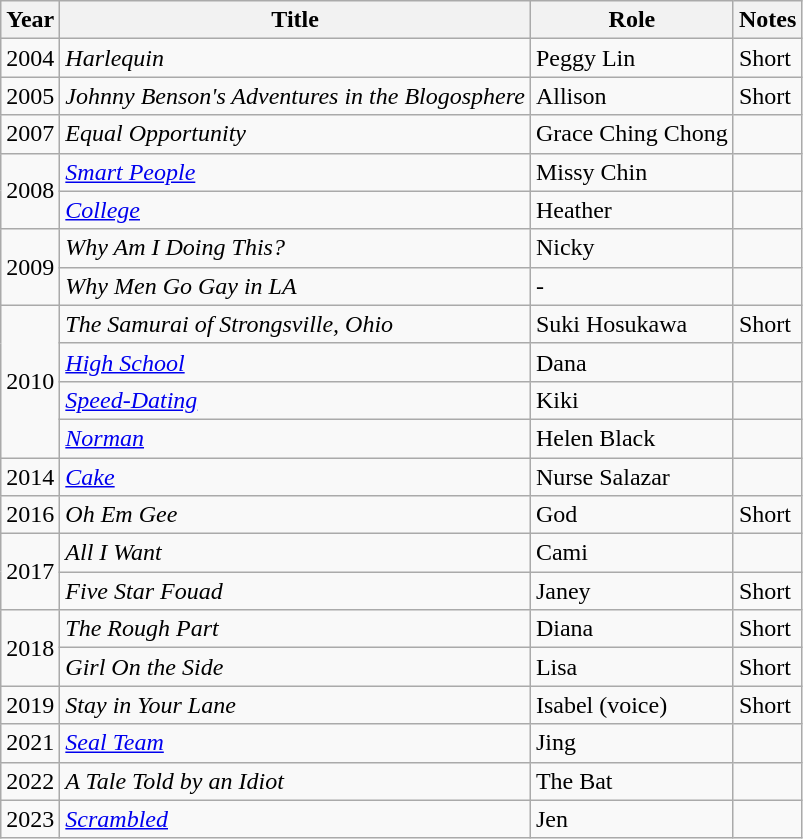<table class="wikitable plainrowheaders sortable" style="margin-right: 0;">
<tr>
<th>Year</th>
<th>Title</th>
<th>Role</th>
<th>Notes</th>
</tr>
<tr>
<td>2004</td>
<td><em>Harlequin</em></td>
<td>Peggy Lin</td>
<td>Short</td>
</tr>
<tr>
<td>2005</td>
<td><em>Johnny Benson's Adventures in the Blogosphere</em></td>
<td>Allison</td>
<td>Short</td>
</tr>
<tr>
<td>2007</td>
<td><em>Equal Opportunity</em></td>
<td>Grace Ching Chong</td>
<td></td>
</tr>
<tr>
<td rowspan=2>2008</td>
<td><em><a href='#'>Smart People</a></em></td>
<td>Missy Chin</td>
<td></td>
</tr>
<tr>
<td><em><a href='#'>College</a></em></td>
<td>Heather</td>
<td></td>
</tr>
<tr>
<td rowspan=2>2009</td>
<td><em>Why Am I Doing This?</em></td>
<td>Nicky</td>
<td></td>
</tr>
<tr>
<td><em>Why Men Go Gay in LA</em></td>
<td>-</td>
<td></td>
</tr>
<tr>
<td rowspan=4>2010</td>
<td><em>The Samurai of Strongsville, Ohio</em></td>
<td>Suki Hosukawa</td>
<td>Short</td>
</tr>
<tr>
<td><em><a href='#'>High School</a></em></td>
<td>Dana</td>
<td></td>
</tr>
<tr>
<td><em><a href='#'>Speed-Dating</a></em></td>
<td>Kiki</td>
<td></td>
</tr>
<tr>
<td><em><a href='#'>Norman</a></em></td>
<td>Helen Black</td>
<td></td>
</tr>
<tr>
<td>2014</td>
<td><em><a href='#'>Cake</a></em></td>
<td>Nurse Salazar</td>
<td></td>
</tr>
<tr>
<td>2016</td>
<td><em>Oh Em Gee</em></td>
<td>God</td>
<td>Short</td>
</tr>
<tr>
<td rowspan=2>2017</td>
<td><em>All I Want</em></td>
<td>Cami</td>
<td></td>
</tr>
<tr>
<td><em>Five Star Fouad</em></td>
<td>Janey</td>
<td>Short</td>
</tr>
<tr>
<td rowspan=2>2018</td>
<td><em>The Rough Part</em></td>
<td>Diana</td>
<td>Short</td>
</tr>
<tr>
<td><em>Girl On the Side</em></td>
<td>Lisa</td>
<td>Short</td>
</tr>
<tr>
<td>2019</td>
<td><em>Stay in Your Lane</em></td>
<td>Isabel (voice)</td>
<td>Short</td>
</tr>
<tr>
<td>2021</td>
<td><em><a href='#'>Seal Team</a></em></td>
<td>Jing</td>
<td></td>
</tr>
<tr>
<td>2022</td>
<td><em>A Tale Told by an Idiot</em></td>
<td>The Bat</td>
<td></td>
</tr>
<tr>
<td>2023</td>
<td><em><a href='#'>Scrambled</a></em></td>
<td>Jen</td>
<td></td>
</tr>
</table>
